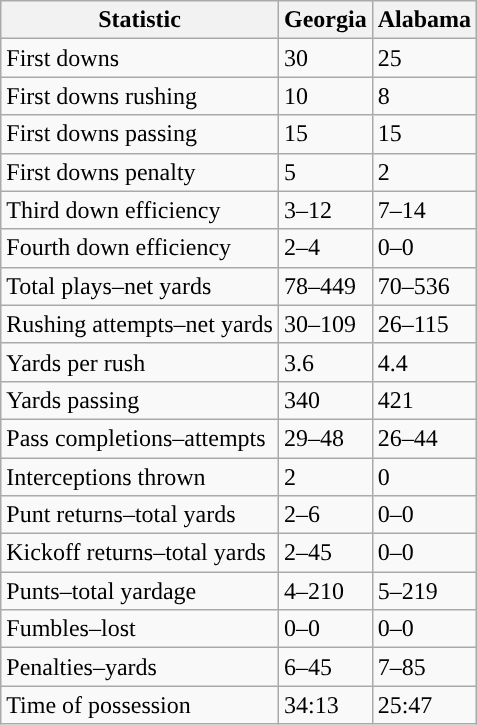<table class="wikitable">
<tr>
<th>Statistic</th>
<th><strong>Georgia</strong></th>
<th><strong>Alabama</strong></th>
</tr>
<tr>
<td>First downs</td>
<td>30</td>
<td>25</td>
</tr>
<tr>
<td>First downs rushing</td>
<td>10</td>
<td>8</td>
</tr>
<tr>
<td>First downs passing</td>
<td>15</td>
<td>15</td>
</tr>
<tr>
<td>First downs penalty</td>
<td>5</td>
<td>2</td>
</tr>
<tr>
<td>Third down efficiency</td>
<td>3–12</td>
<td>7–14</td>
</tr>
<tr>
<td>Fourth down efficiency</td>
<td>2–4</td>
<td>0–0</td>
</tr>
<tr>
<td>Total plays–net yards</td>
<td>78–449</td>
<td>70–536</td>
</tr>
<tr>
<td>Rushing attempts–net yards</td>
<td>30–109</td>
<td>26–115</td>
</tr>
<tr>
<td>Yards per rush</td>
<td>3.6</td>
<td>4.4</td>
</tr>
<tr>
<td>Yards passing</td>
<td>340</td>
<td>421</td>
</tr>
<tr>
<td>Pass completions–attempts</td>
<td>29–48</td>
<td>26–44</td>
</tr>
<tr>
<td>Interceptions thrown</td>
<td>2</td>
<td>0</td>
</tr>
<tr>
<td>Punt returns–total yards</td>
<td>2–6</td>
<td>0–0</td>
</tr>
<tr>
<td>Kickoff returns–total yards</td>
<td>2–45</td>
<td>0–0</td>
</tr>
<tr>
<td>Punts–total yardage</td>
<td>4–210</td>
<td>5–219</td>
</tr>
<tr>
<td>Fumbles–lost</td>
<td>0–0</td>
<td>0–0</td>
</tr>
<tr>
<td>Penalties–yards</td>
<td>6–45</td>
<td>7–85</td>
</tr>
<tr>
<td>Time of possession</td>
<td>34:13</td>
<td>25:47</td>
</tr>
</table>
